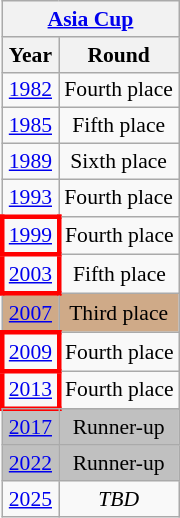<table class="wikitable" style="text-align: center; font-size: 90%;">
<tr>
<th colspan="8"><a href='#'>Asia Cup</a></th>
</tr>
<tr>
<th>Year</th>
<th>Round</th>
</tr>
<tr>
<td> <a href='#'>1982</a></td>
<td>Fourth place</td>
</tr>
<tr>
<td> <a href='#'>1985</a></td>
<td>Fifth place</td>
</tr>
<tr>
<td> <a href='#'>1989</a></td>
<td>Sixth place</td>
</tr>
<tr>
<td> <a href='#'>1993</a></td>
<td>Fourth place</td>
</tr>
<tr>
<td style="border: 3px solid red"> <a href='#'>1999</a></td>
<td>Fourth place</td>
</tr>
<tr>
<td style="border: 3px solid red"> <a href='#'>2003</a></td>
<td>Fifth place</td>
</tr>
<tr bgcolor=#CFAA88>
<td> <a href='#'>2007</a></td>
<td>Third place</td>
</tr>
<tr>
<td style="border: 3px solid red"> <a href='#'>2009</a></td>
<td>Fourth place</td>
</tr>
<tr>
<td style="border: 3px solid red"> <a href='#'>2013</a></td>
<td>Fourth place</td>
</tr>
<tr>
</tr>
<tr bgcolor=silver>
<td> <a href='#'>2017</a></td>
<td>Runner-up</td>
</tr>
<tr bgcolor=silver>
<td> <a href='#'>2022</a></td>
<td>Runner-up</td>
</tr>
<tr>
<td> <a href='#'>2025</a></td>
<td><em>TBD</em></td>
</tr>
</table>
